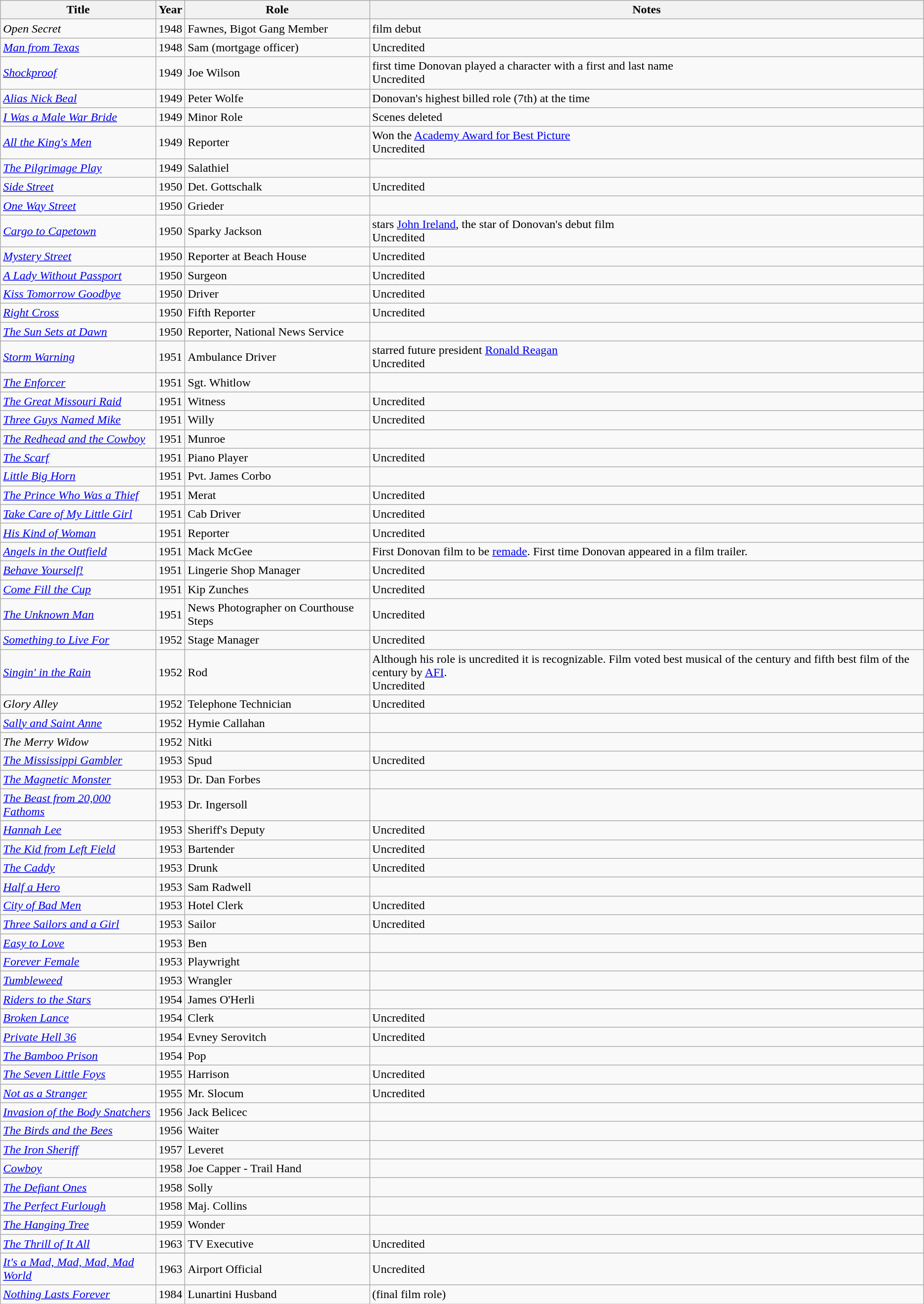<table class="wikitable sortable" border="1">
<tr>
<th scope="col">Title</th>
<th scope="col">Year</th>
<th scope="col">Role</th>
<th scope="col">Notes</th>
</tr>
<tr>
<td><em>Open Secret</em></td>
<td>1948</td>
<td>Fawnes, Bigot Gang Member</td>
<td>film debut</td>
</tr>
<tr>
<td><em><a href='#'>Man from Texas</a></em></td>
<td>1948</td>
<td>Sam (mortgage officer)</td>
<td>Uncredited</td>
</tr>
<tr>
<td><em><a href='#'>Shockproof</a></em></td>
<td>1949</td>
<td>Joe Wilson</td>
<td>first time Donovan played a character with a first and last name<br>Uncredited</td>
</tr>
<tr>
<td><em><a href='#'>Alias Nick Beal</a></em></td>
<td>1949</td>
<td>Peter Wolfe</td>
<td>Donovan's highest billed role (7th) at the time</td>
</tr>
<tr>
<td><em><a href='#'>I Was a Male War Bride</a></em></td>
<td>1949</td>
<td>Minor Role</td>
<td>Scenes deleted</td>
</tr>
<tr>
<td><em><a href='#'>All the King's Men</a></em></td>
<td>1949</td>
<td>Reporter</td>
<td>Won the <a href='#'>Academy Award for Best Picture</a><br>Uncredited</td>
</tr>
<tr>
<td><em><a href='#'>The Pilgrimage Play</a></em></td>
<td>1949</td>
<td>Salathiel</td>
<td></td>
</tr>
<tr>
<td><em><a href='#'>Side Street</a></em></td>
<td>1950</td>
<td>Det. Gottschalk</td>
<td>Uncredited</td>
</tr>
<tr>
<td><em><a href='#'>One Way Street</a></em></td>
<td>1950</td>
<td>Grieder</td>
<td></td>
</tr>
<tr>
<td><em><a href='#'>Cargo to Capetown</a></em></td>
<td>1950</td>
<td>Sparky Jackson</td>
<td>stars <a href='#'>John Ireland</a>, the star of Donovan's debut film<br>Uncredited</td>
</tr>
<tr>
<td><em><a href='#'>Mystery Street</a></em></td>
<td>1950</td>
<td>Reporter at Beach House</td>
<td>Uncredited</td>
</tr>
<tr>
<td><em><a href='#'>A Lady Without Passport</a></em></td>
<td>1950</td>
<td>Surgeon</td>
<td>Uncredited</td>
</tr>
<tr>
<td><em><a href='#'>Kiss Tomorrow Goodbye</a></em></td>
<td>1950</td>
<td>Driver</td>
<td>Uncredited</td>
</tr>
<tr>
<td><em><a href='#'>Right Cross</a></em></td>
<td>1950</td>
<td>Fifth Reporter</td>
<td>Uncredited</td>
</tr>
<tr>
<td><em><a href='#'>The Sun Sets at Dawn</a></em></td>
<td>1950</td>
<td>Reporter, National News Service</td>
<td></td>
</tr>
<tr>
<td><em><a href='#'>Storm Warning</a></em></td>
<td>1951</td>
<td>Ambulance Driver</td>
<td>starred future president <a href='#'>Ronald Reagan</a><br>Uncredited</td>
</tr>
<tr>
<td><em><a href='#'>The Enforcer</a></em></td>
<td>1951</td>
<td>Sgt. Whitlow</td>
<td></td>
</tr>
<tr>
<td><em><a href='#'>The Great Missouri Raid</a></em></td>
<td>1951</td>
<td>Witness</td>
<td>Uncredited</td>
</tr>
<tr>
<td><em><a href='#'>Three Guys Named Mike</a></em></td>
<td>1951</td>
<td>Willy</td>
<td>Uncredited</td>
</tr>
<tr>
<td><em><a href='#'>The Redhead and the Cowboy</a></em></td>
<td>1951</td>
<td>Munroe</td>
<td></td>
</tr>
<tr>
<td><em><a href='#'>The Scarf</a></em></td>
<td>1951</td>
<td>Piano Player</td>
<td>Uncredited</td>
</tr>
<tr>
<td><em><a href='#'>Little Big Horn</a></em></td>
<td>1951</td>
<td>Pvt. James Corbo</td>
<td></td>
</tr>
<tr>
<td><em><a href='#'>The Prince Who Was a Thief</a></em></td>
<td>1951</td>
<td>Merat</td>
<td>Uncredited</td>
</tr>
<tr>
<td><em><a href='#'>Take Care of My Little Girl</a></em></td>
<td>1951</td>
<td>Cab Driver</td>
<td>Uncredited</td>
</tr>
<tr>
<td><em><a href='#'>His Kind of Woman</a></em></td>
<td>1951</td>
<td>Reporter</td>
<td>Uncredited</td>
</tr>
<tr>
<td><em><a href='#'>Angels in the Outfield</a></em></td>
<td>1951</td>
<td>Mack McGee</td>
<td>First Donovan film to be <a href='#'>remade</a>. First time Donovan appeared in a film trailer.</td>
</tr>
<tr>
<td><em><a href='#'>Behave Yourself!</a></em></td>
<td>1951</td>
<td>Lingerie Shop Manager</td>
<td>Uncredited</td>
</tr>
<tr>
<td><em><a href='#'>Come Fill the Cup</a></em></td>
<td>1951</td>
<td>Kip Zunches</td>
<td>Uncredited</td>
</tr>
<tr>
<td><em><a href='#'>The Unknown Man</a></em></td>
<td>1951</td>
<td>News Photographer on Courthouse Steps</td>
<td>Uncredited</td>
</tr>
<tr>
<td><em><a href='#'>Something to Live For</a></em></td>
<td>1952</td>
<td>Stage Manager</td>
<td>Uncredited</td>
</tr>
<tr>
<td><em><a href='#'>Singin' in the Rain</a></em></td>
<td>1952</td>
<td>Rod</td>
<td>Although his role is uncredited it is recognizable. Film voted best musical of the century and fifth best film of the century by <a href='#'>AFI</a>.<br>Uncredited</td>
</tr>
<tr>
<td><em>Glory Alley</em></td>
<td>1952</td>
<td>Telephone Technician</td>
<td>Uncredited</td>
</tr>
<tr>
<td><em><a href='#'>Sally and Saint Anne</a></em></td>
<td>1952</td>
<td>Hymie Callahan</td>
<td></td>
</tr>
<tr>
<td><em>The Merry Widow</em></td>
<td>1952</td>
<td>Nitki</td>
<td></td>
</tr>
<tr>
<td><em><a href='#'>The Mississippi Gambler</a></em></td>
<td>1953</td>
<td>Spud</td>
<td>Uncredited</td>
</tr>
<tr>
<td><em><a href='#'>The Magnetic Monster</a></em></td>
<td>1953</td>
<td>Dr. Dan Forbes</td>
<td></td>
</tr>
<tr>
<td><em><a href='#'>The Beast from 20,000 Fathoms</a></em></td>
<td>1953</td>
<td>Dr. Ingersoll</td>
<td></td>
</tr>
<tr>
<td><em><a href='#'>Hannah Lee</a></em></td>
<td>1953</td>
<td>Sheriff's Deputy</td>
<td>Uncredited</td>
</tr>
<tr>
<td><em><a href='#'>The Kid from Left Field</a></em></td>
<td>1953</td>
<td>Bartender</td>
<td>Uncredited</td>
</tr>
<tr>
<td><em><a href='#'>The Caddy</a></em></td>
<td>1953</td>
<td>Drunk</td>
<td>Uncredited</td>
</tr>
<tr>
<td><em><a href='#'>Half a Hero</a></em></td>
<td>1953</td>
<td>Sam Radwell</td>
<td></td>
</tr>
<tr>
<td><em><a href='#'>City of Bad Men</a></em></td>
<td>1953</td>
<td>Hotel Clerk</td>
<td>Uncredited</td>
</tr>
<tr>
<td><em><a href='#'>Three Sailors and a Girl</a></em></td>
<td>1953</td>
<td>Sailor</td>
<td>Uncredited</td>
</tr>
<tr>
<td><em><a href='#'>Easy to Love</a></em></td>
<td>1953</td>
<td>Ben</td>
<td></td>
</tr>
<tr>
<td><em><a href='#'>Forever Female</a></em></td>
<td>1953</td>
<td>Playwright</td>
<td></td>
</tr>
<tr>
<td><em><a href='#'>Tumbleweed</a></em></td>
<td>1953</td>
<td>Wrangler</td>
<td></td>
</tr>
<tr>
<td><em><a href='#'>Riders to the Stars</a></em></td>
<td>1954</td>
<td>James O'Herli</td>
<td></td>
</tr>
<tr>
<td><em><a href='#'>Broken Lance</a></em></td>
<td>1954</td>
<td>Clerk</td>
<td>Uncredited</td>
</tr>
<tr>
<td><em><a href='#'>Private Hell 36</a></em></td>
<td>1954</td>
<td>Evney Serovitch</td>
<td>Uncredited</td>
</tr>
<tr>
<td><em><a href='#'>The Bamboo Prison</a></em></td>
<td>1954</td>
<td>Pop</td>
<td></td>
</tr>
<tr>
<td><em><a href='#'>The Seven Little Foys</a></em></td>
<td>1955</td>
<td>Harrison</td>
<td>Uncredited</td>
</tr>
<tr>
<td><em><a href='#'>Not as a Stranger</a></em></td>
<td>1955</td>
<td>Mr. Slocum</td>
<td>Uncredited</td>
</tr>
<tr>
<td><em><a href='#'>Invasion of the Body Snatchers</a></em></td>
<td>1956</td>
<td>Jack Belicec</td>
<td></td>
</tr>
<tr>
<td><em><a href='#'>The Birds and the Bees</a></em></td>
<td>1956</td>
<td>Waiter</td>
<td></td>
</tr>
<tr>
<td><em><a href='#'>The Iron Sheriff</a></em></td>
<td>1957</td>
<td>Leveret</td>
<td></td>
</tr>
<tr>
<td><em><a href='#'>Cowboy</a></em></td>
<td>1958</td>
<td>Joe Capper - Trail Hand</td>
<td></td>
</tr>
<tr>
<td><em><a href='#'>The Defiant Ones</a></em></td>
<td>1958</td>
<td>Solly</td>
<td></td>
</tr>
<tr>
<td><em><a href='#'>The Perfect Furlough</a></em></td>
<td>1958</td>
<td>Maj. Collins</td>
<td></td>
</tr>
<tr>
<td><em><a href='#'>The Hanging Tree</a></em></td>
<td>1959</td>
<td>Wonder</td>
<td></td>
</tr>
<tr>
<td><em><a href='#'>The Thrill of It All</a></em></td>
<td>1963</td>
<td>TV Executive</td>
<td>Uncredited</td>
</tr>
<tr>
<td><em><a href='#'>It's a Mad, Mad, Mad, Mad World</a></em></td>
<td>1963</td>
<td>Airport Official</td>
<td>Uncredited</td>
</tr>
<tr>
<td><em><a href='#'>Nothing Lasts Forever</a></em></td>
<td>1984</td>
<td>Lunartini Husband</td>
<td>(final film role)</td>
</tr>
</table>
